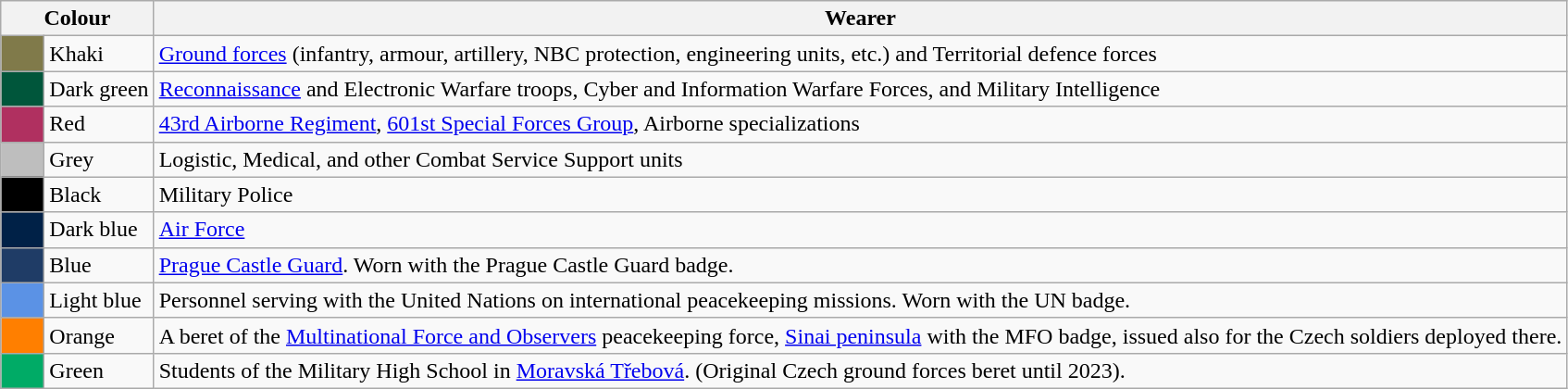<table class="wikitable">
<tr>
<th colspan="2">Colour</th>
<th>Wearer</th>
</tr>
<tr>
<td style="background:#807A4A;"></td>
<td>Khaki</td>
<td><a href='#'>Ground forces</a> (infantry, armour, artillery, NBC protection, engineering units, etc.) and Territorial defence forces</td>
</tr>
<tr>
<td style="background:#00563B;"></td>
<td>Dark green</td>
<td><a href='#'>Reconnaissance</a> and Electronic Warfare troops, Cyber and Information Warfare Forces, and Military Intelligence</td>
</tr>
<tr>
<td style="background:#B03060;"></td>
<td>Red</td>
<td><a href='#'>43rd Airborne Regiment</a>, <a href='#'>601st Special Forces Group</a>, Airborne specializations</td>
</tr>
<tr>
<td style="background:#BEBEBE;"></td>
<td>Grey</td>
<td>Logistic, Medical, and other Combat Service Support units</td>
</tr>
<tr>
<td style="background:black;">      </td>
<td>Black</td>
<td>Military Police</td>
</tr>
<tr>
<td style="background:#002147;"></td>
<td>Dark blue</td>
<td><a href='#'>Air Force</a></td>
</tr>
<tr>
<td style="background:#1f3c66;"></td>
<td>Blue</td>
<td><a href='#'>Prague Castle Guard</a>. Worn with the Prague Castle Guard badge.</td>
</tr>
<tr>
<td style="background:#5B92E5;"></td>
<td>Light blue</td>
<td>Personnel serving with the United Nations on international peacekeeping missions. Worn with the UN badge.</td>
</tr>
<tr>
<td style="background:#FF7F00;"></td>
<td>Orange</td>
<td>A beret of the <a href='#'>Multinational Force and Observers</a> peacekeeping force, <a href='#'>Sinai peninsula</a> with the MFO badge, issued also for the Czech soldiers deployed there.</td>
</tr>
<tr>
<td style="background:#00AB66;"></td>
<td>Green</td>
<td>Students of the Military High School in <a href='#'>Moravská Třebová</a>. (Original Czech ground forces beret until 2023).</td>
</tr>
</table>
